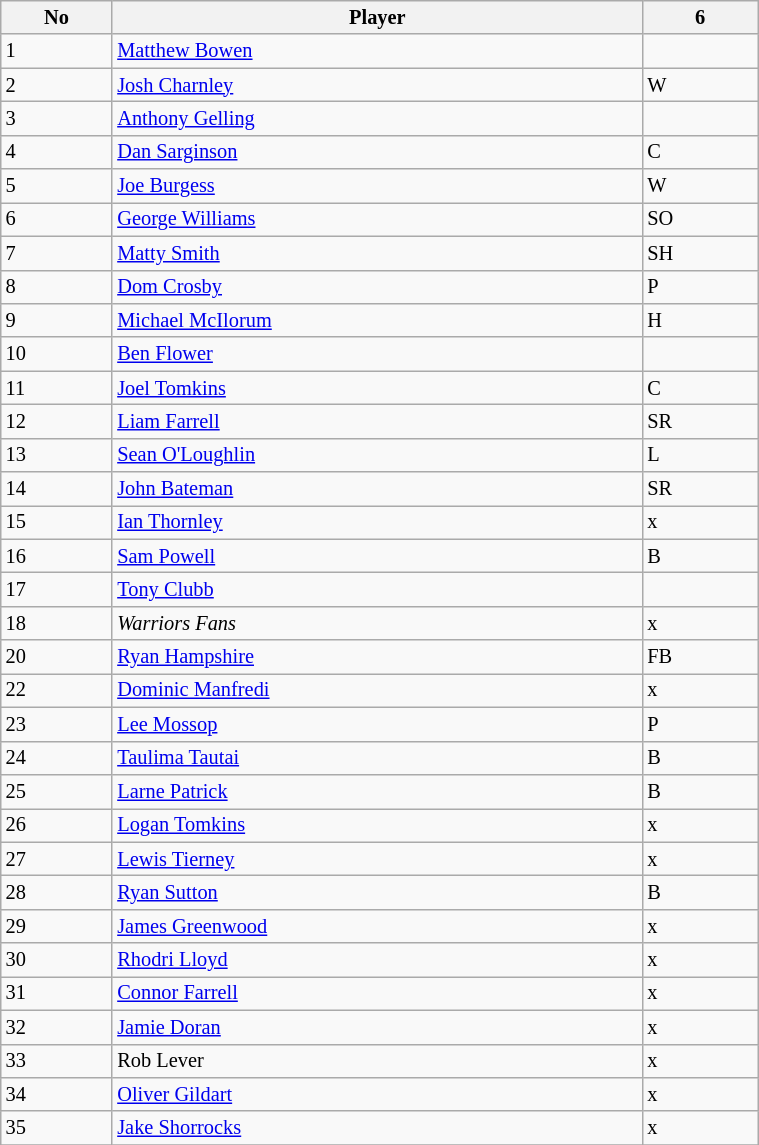<table class="wikitable" style="font-size:85%;" width="40%">
<tr>
<th>No</th>
<th>Player</th>
<th>6</th>
</tr>
<tr>
<td>1</td>
<td><a href='#'>Matthew Bowen</a></td>
<td></td>
</tr>
<tr>
<td>2</td>
<td><a href='#'>Josh Charnley</a></td>
<td>W</td>
</tr>
<tr>
<td>3</td>
<td><a href='#'>Anthony Gelling</a></td>
<td></td>
</tr>
<tr>
<td>4</td>
<td><a href='#'>Dan Sarginson</a></td>
<td>C</td>
</tr>
<tr>
<td>5</td>
<td><a href='#'>Joe Burgess</a></td>
<td>W</td>
</tr>
<tr>
<td>6</td>
<td><a href='#'>George Williams</a></td>
<td>SO</td>
</tr>
<tr>
<td>7</td>
<td><a href='#'>Matty Smith</a></td>
<td>SH</td>
</tr>
<tr>
<td>8</td>
<td><a href='#'>Dom Crosby</a></td>
<td>P</td>
</tr>
<tr>
<td>9</td>
<td><a href='#'>Michael McIlorum</a></td>
<td>H</td>
</tr>
<tr>
<td>10</td>
<td><a href='#'>Ben Flower</a></td>
<td></td>
</tr>
<tr>
<td>11</td>
<td><a href='#'>Joel Tomkins</a></td>
<td>C</td>
</tr>
<tr>
<td>12</td>
<td><a href='#'>Liam Farrell</a></td>
<td>SR</td>
</tr>
<tr>
<td>13</td>
<td><a href='#'>Sean O'Loughlin</a></td>
<td>L</td>
</tr>
<tr>
<td>14</td>
<td><a href='#'>John Bateman</a></td>
<td>SR</td>
</tr>
<tr>
<td>15</td>
<td><a href='#'>Ian Thornley</a></td>
<td>x</td>
</tr>
<tr>
<td>16</td>
<td><a href='#'>Sam Powell</a></td>
<td>B</td>
</tr>
<tr>
<td>17</td>
<td><a href='#'>Tony Clubb</a></td>
<td></td>
</tr>
<tr>
<td>18</td>
<td><em>Warriors Fans</em></td>
<td>x</td>
</tr>
<tr>
<td>20</td>
<td><a href='#'>Ryan Hampshire</a></td>
<td>FB</td>
</tr>
<tr>
<td>22</td>
<td><a href='#'>Dominic Manfredi</a></td>
<td>x</td>
</tr>
<tr>
<td>23</td>
<td><a href='#'>Lee Mossop</a></td>
<td>P</td>
</tr>
<tr>
<td>24</td>
<td><a href='#'>Taulima Tautai</a></td>
<td>B</td>
</tr>
<tr>
<td>25</td>
<td><a href='#'>Larne Patrick</a></td>
<td>B</td>
</tr>
<tr>
<td>26</td>
<td><a href='#'>Logan Tomkins</a></td>
<td>x</td>
</tr>
<tr>
<td>27</td>
<td><a href='#'>Lewis Tierney</a></td>
<td>x</td>
</tr>
<tr>
<td>28</td>
<td><a href='#'>Ryan Sutton</a></td>
<td>B</td>
</tr>
<tr>
<td>29</td>
<td><a href='#'>James Greenwood</a></td>
<td>x</td>
</tr>
<tr>
<td>30</td>
<td><a href='#'>Rhodri Lloyd</a></td>
<td>x</td>
</tr>
<tr>
<td>31</td>
<td><a href='#'>Connor Farrell</a></td>
<td>x</td>
</tr>
<tr>
<td>32</td>
<td><a href='#'>Jamie Doran</a></td>
<td>x</td>
</tr>
<tr>
<td>33</td>
<td>Rob Lever</td>
<td>x</td>
</tr>
<tr>
<td>34</td>
<td><a href='#'>Oliver Gildart</a></td>
<td>x</td>
</tr>
<tr>
<td>35</td>
<td><a href='#'>Jake Shorrocks</a></td>
<td>x</td>
</tr>
<tr>
</tr>
</table>
